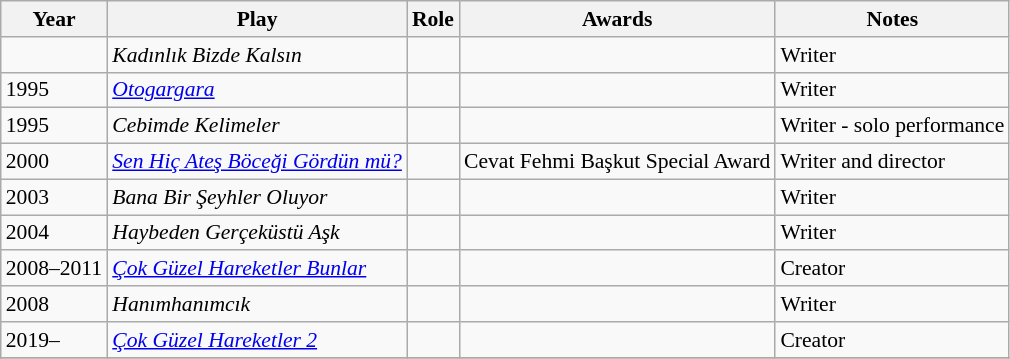<table class="wikitable" style="font-size: 90%;">
<tr>
<th>Year</th>
<th>Play</th>
<th>Role</th>
<th>Awards</th>
<th>Notes</th>
</tr>
<tr>
<td></td>
<td><em>Kadınlık Bizde Kalsın</em></td>
<td></td>
<td></td>
<td>Writer</td>
</tr>
<tr>
<td>1995</td>
<td><em><a href='#'>Otogargara</a></em></td>
<td></td>
<td></td>
<td>Writer</td>
</tr>
<tr>
<td>1995</td>
<td><em>Cebimde Kelimeler</em></td>
<td></td>
<td></td>
<td>Writer - solo performance</td>
</tr>
<tr>
<td>2000</td>
<td><em><a href='#'>Sen Hiç Ateş Böceği Gördün mü?</a></em></td>
<td></td>
<td>Cevat Fehmi Başkut Special Award</td>
<td>Writer and director</td>
</tr>
<tr>
<td>2003</td>
<td><em>Bana Bir Şeyhler Oluyor</em></td>
<td></td>
<td></td>
<td>Writer</td>
</tr>
<tr>
<td>2004</td>
<td><em>Haybeden Gerçeküstü Aşk</em></td>
<td></td>
<td></td>
<td>Writer</td>
</tr>
<tr>
<td>2008–2011</td>
<td><em><a href='#'>Çok Güzel Hareketler Bunlar</a></em></td>
<td></td>
<td></td>
<td>Creator</td>
</tr>
<tr>
<td>2008</td>
<td><em>Hanımhanımcık</em></td>
<td></td>
<td></td>
<td>Writer</td>
</tr>
<tr>
<td>2019–</td>
<td><em><a href='#'>Çok Güzel Hareketler 2</a></em></td>
<td></td>
<td></td>
<td>Creator</td>
</tr>
<tr>
</tr>
</table>
